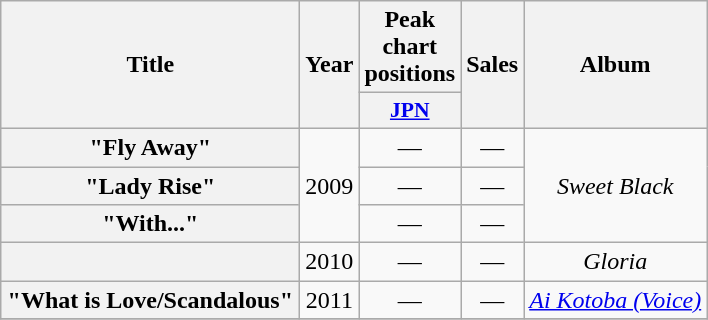<table class="wikitable plainrowheaders" style="text-align:center;">
<tr>
<th scope="col" rowspan="2" style="width:12em;">Title</th>
<th scope="col" rowspan="2">Year</th>
<th scope="col" colspan="1">Peak chart positions</th>
<th scope="col" rowspan="2">Sales</th>
<th scope="col" rowspan="2">Album</th>
</tr>
<tr>
<th scope="col" style="width:3em;font-size:90%;"><a href='#'>JPN</a></th>
</tr>
<tr>
<th scope="row">"Fly Away"<br></th>
<td rowspan="3">2009</td>
<td>—</td>
<td>—</td>
<td rowspan="3"><em>Sweet Black</em></td>
</tr>
<tr>
<th scope="row">"Lady Rise"<br></th>
<td>—</td>
<td>—</td>
</tr>
<tr>
<th scope="row">"With..."<br></th>
<td>—</td>
<td>—</td>
</tr>
<tr>
<th scope="row"></th>
<td>2010</td>
<td>—</td>
<td>—</td>
<td><em>Gloria</em></td>
</tr>
<tr>
<th scope="row">"What is Love/Scandalous"</th>
<td>2011</td>
<td>—</td>
<td>—</td>
<td><em><a href='#'>Ai Kotoba (Voice)</a></em></td>
</tr>
<tr>
</tr>
</table>
